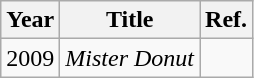<table class="wikitable">
<tr>
<th>Year</th>
<th>Title</th>
<th>Ref.</th>
</tr>
<tr>
<td>2009</td>
<td><em>Mister Donut</em></td>
<td></td>
</tr>
</table>
